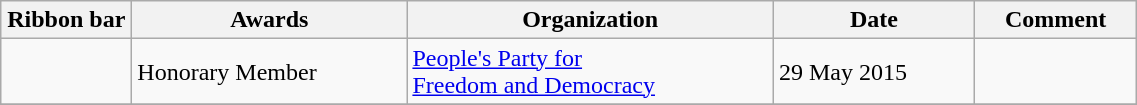<table class="wikitable" style="width:60%;">
<tr>
<th style="width:80px;">Ribbon bar</th>
<th>Awards</th>
<th>Organization</th>
<th>Date</th>
<th>Comment</th>
</tr>
<tr>
<td></td>
<td>Honorary Member</td>
<td><a href='#'>People's Party for <br> Freedom and Democracy</a></td>
<td>29 May 2015</td>
<td></td>
</tr>
<tr>
</tr>
</table>
